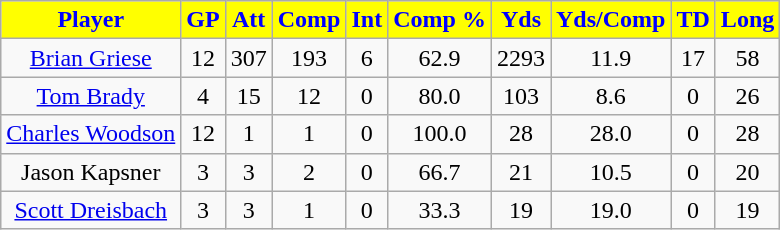<table class="wikitable" style="text-align:center;">
<tr>
<th style="background:yellow; color:blue;">Player</th>
<th style="background:yellow; color:blue;">GP</th>
<th style="background:yellow; color:blue;">Att</th>
<th style="background:yellow; color:blue;">Comp</th>
<th style="background:yellow; color:blue;">Int</th>
<th style="background:yellow; color:blue;">Comp %</th>
<th style="background:yellow; color:blue;">Yds</th>
<th style="background:yellow; color:blue;">Yds/Comp</th>
<th style="background:yellow; color:blue;">TD</th>
<th style="background:yellow; color:blue;">Long</th>
</tr>
<tr>
<td><a href='#'>Brian Griese</a></td>
<td>12</td>
<td>307</td>
<td>193</td>
<td>6</td>
<td>62.9</td>
<td>2293</td>
<td>11.9</td>
<td>17</td>
<td>58</td>
</tr>
<tr>
<td><a href='#'>Tom Brady</a></td>
<td>4</td>
<td>15</td>
<td>12</td>
<td>0</td>
<td>80.0</td>
<td>103</td>
<td>8.6</td>
<td>0</td>
<td>26</td>
</tr>
<tr>
<td><a href='#'>Charles Woodson</a></td>
<td>12</td>
<td>1</td>
<td>1</td>
<td>0</td>
<td>100.0</td>
<td>28</td>
<td>28.0</td>
<td>0</td>
<td>28</td>
</tr>
<tr>
<td>Jason Kapsner</td>
<td>3</td>
<td>3</td>
<td>2</td>
<td>0</td>
<td>66.7</td>
<td>21</td>
<td>10.5</td>
<td>0</td>
<td>20</td>
</tr>
<tr>
<td><a href='#'>Scott Dreisbach</a></td>
<td>3</td>
<td>3</td>
<td>1</td>
<td>0</td>
<td>33.3</td>
<td>19</td>
<td>19.0</td>
<td>0</td>
<td>19</td>
</tr>
</table>
